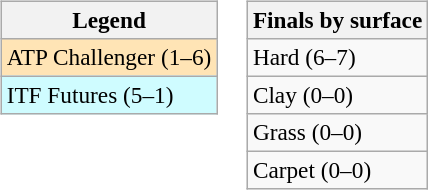<table>
<tr valign=top>
<td><br><table class=wikitable style=font-size:97%>
<tr>
<th>Legend</th>
</tr>
<tr bgcolor=moccasin>
<td>ATP Challenger (1–6)</td>
</tr>
<tr bgcolor=cffcff>
<td>ITF Futures (5–1)</td>
</tr>
</table>
</td>
<td><br><table class=wikitable style=font-size:97%>
<tr>
<th>Finals by surface</th>
</tr>
<tr>
<td>Hard (6–7)</td>
</tr>
<tr>
<td>Clay (0–0)</td>
</tr>
<tr>
<td>Grass (0–0)</td>
</tr>
<tr>
<td>Carpet (0–0)</td>
</tr>
</table>
</td>
</tr>
</table>
